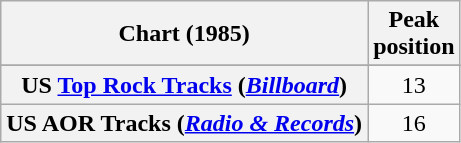<table class="wikitable sortable plainrowheaders" style="text-align:center">
<tr>
<th>Chart (1985)</th>
<th>Peak<br>position</th>
</tr>
<tr>
</tr>
<tr>
</tr>
<tr>
<th scope="row">US <a href='#'>Top Rock Tracks</a> (<em><a href='#'>Billboard</a></em>)</th>
<td style="text-align:center;">13</td>
</tr>
<tr>
<th scope="row">US AOR Tracks (<em><a href='#'>Radio & Records</a></em>)</th>
<td style="text-align:center;">16</td>
</tr>
</table>
